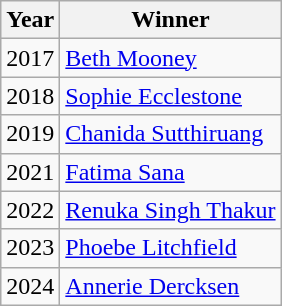<table class="wikitable">
<tr>
<th>Year</th>
<th>Winner</th>
</tr>
<tr>
<td>2017</td>
<td> <a href='#'>Beth Mooney</a></td>
</tr>
<tr>
<td>2018</td>
<td> <a href='#'>Sophie Ecclestone</a></td>
</tr>
<tr>
<td>2019</td>
<td> <a href='#'>Chanida Sutthiruang</a></td>
</tr>
<tr>
<td>2021</td>
<td> <a href='#'>Fatima Sana</a></td>
</tr>
<tr>
<td>2022</td>
<td> <a href='#'>Renuka Singh Thakur</a></td>
</tr>
<tr>
<td>2023</td>
<td> <a href='#'>Phoebe Litchfield</a></td>
</tr>
<tr>
<td>2024</td>
<td> <a href='#'>Annerie Dercksen</a></td>
</tr>
</table>
